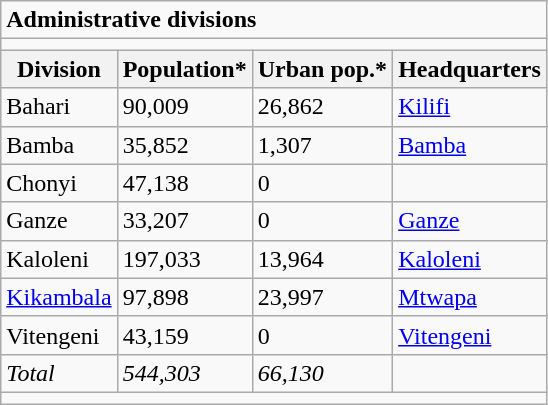<table class="wikitable">
<tr>
<td colspan="4"><strong>Administrative divisions</strong></td>
</tr>
<tr>
<td colspan="4"></td>
</tr>
<tr>
<th>Division</th>
<th>Population*</th>
<th>Urban pop.*</th>
<th>Headquarters</th>
</tr>
<tr>
<td>Bahari</td>
<td>90,009</td>
<td>26,862</td>
<td><a href='#'>Kilifi</a></td>
</tr>
<tr>
<td>Bamba</td>
<td>35,852</td>
<td>1,307</td>
<td><a href='#'>Bamba</a></td>
</tr>
<tr>
<td>Chonyi</td>
<td>47,138</td>
<td>0</td>
<td></td>
</tr>
<tr>
<td>Ganze</td>
<td>33,207</td>
<td>0</td>
<td><a href='#'>Ganze</a></td>
</tr>
<tr>
<td>Kaloleni</td>
<td>197,033</td>
<td>13,964</td>
<td><a href='#'>Kaloleni</a></td>
</tr>
<tr>
<td><a href='#'>Kikambala</a></td>
<td>97,898</td>
<td>23,997</td>
<td><a href='#'>Mtwapa</a></td>
</tr>
<tr>
<td>Vitengeni</td>
<td>43,159</td>
<td>0</td>
<td><a href='#'>Vitengeni</a></td>
</tr>
<tr>
<td><em>Total</em></td>
<td><em>544,303</em></td>
<td><em>66,130</em></td>
<td></td>
</tr>
<tr>
<td colspan="4"></td>
</tr>
</table>
